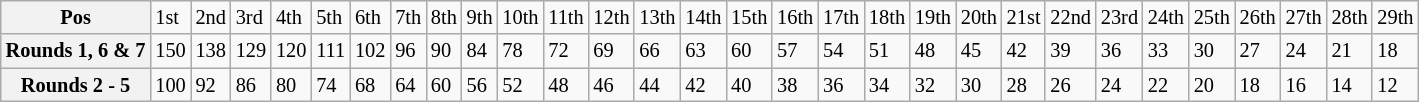<table class="wikitable" style="font-size: 85%">
<tr style="background:#f9f9f9" valign="top">
<th valign="middle">Pos</th>
<td>1st</td>
<td>2nd</td>
<td>3rd</td>
<td>4th</td>
<td>5th</td>
<td>6th</td>
<td>7th</td>
<td>8th</td>
<td>9th</td>
<td>10th</td>
<td>11th</td>
<td>12th</td>
<td>13th</td>
<td>14th</td>
<td>15th</td>
<td>16th</td>
<td>17th</td>
<td>18th</td>
<td>19th</td>
<td>20th</td>
<td>21st</td>
<td>22nd</td>
<td>23rd</td>
<td>24th</td>
<td>25th</td>
<td>26th</td>
<td>27th</td>
<td>28th</td>
<td>29th</td>
</tr>
<tr>
<th valign="middle">Rounds 1, 6 & 7</th>
<td>150</td>
<td>138</td>
<td>129</td>
<td>120</td>
<td>111</td>
<td>102</td>
<td>96</td>
<td>90</td>
<td>84</td>
<td>78</td>
<td>72</td>
<td>69</td>
<td>66</td>
<td>63</td>
<td>60</td>
<td>57</td>
<td>54</td>
<td>51</td>
<td>48</td>
<td>45</td>
<td>42</td>
<td>39</td>
<td>36</td>
<td>33</td>
<td>30</td>
<td>27</td>
<td>24</td>
<td>21</td>
<td>18</td>
</tr>
<tr>
<th valign="middle">Rounds 2 - 5</th>
<td>100</td>
<td>92</td>
<td>86</td>
<td>80</td>
<td>74</td>
<td>68</td>
<td>64</td>
<td>60</td>
<td>56</td>
<td>52</td>
<td>48</td>
<td>46</td>
<td>44</td>
<td>42</td>
<td>40</td>
<td>38</td>
<td>36</td>
<td>34</td>
<td>32</td>
<td>30</td>
<td>28</td>
<td>26</td>
<td>24</td>
<td>22</td>
<td>20</td>
<td>18</td>
<td>16</td>
<td>14</td>
<td>12</td>
</tr>
</table>
